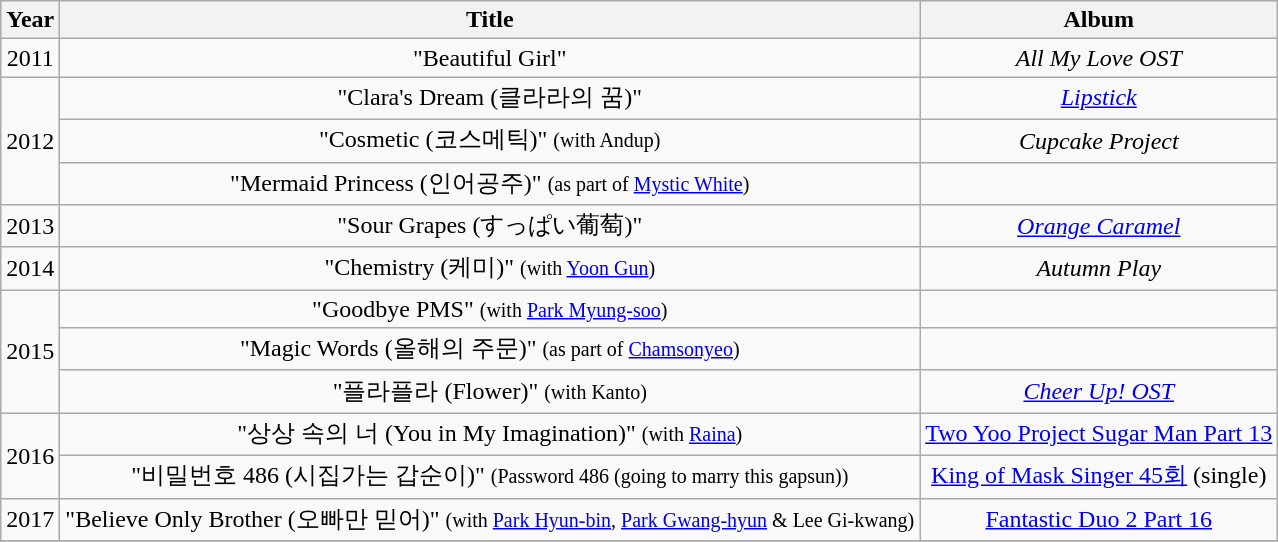<table class="wikitable plainrowheaders" style="text-align:center;" border="1">
<tr>
<th>Year</th>
<th>Title</th>
<th>Album</th>
</tr>
<tr>
<td>2011</td>
<td>"Beautiful Girl"</td>
<td><em>All My Love OST</em></td>
</tr>
<tr>
<td rowspan="3">2012</td>
<td>"Clara's Dream (클라라의 꿈)"</td>
<td><em><a href='#'>Lipstick</a></em></td>
</tr>
<tr>
<td>"Cosmetic (코스메틱)" <small>(with Andup)</small></td>
<td><em>Cupcake Project</em></td>
</tr>
<tr>
<td>"Mermaid Princess (인어공주)" <small>(as part of <a href='#'>Mystic White</a>)</small></td>
<td></td>
</tr>
<tr>
<td>2013</td>
<td>"Sour Grapes (すっぱい葡萄)"</td>
<td><em><a href='#'>Orange Caramel</a></em></td>
</tr>
<tr>
<td>2014</td>
<td>"Chemistry (케미)" <small>(with <a href='#'>Yoon Gun</a>)</small></td>
<td><em>Autumn Play</em></td>
</tr>
<tr>
<td rowspan="3">2015</td>
<td>"Goodbye PMS" <small>(with <a href='#'>Park Myung-soo</a>)</small></td>
<td></td>
</tr>
<tr>
<td>"Magic Words (올해의 주문)" <small>(as part of <a href='#'>Chamsonyeo</a>)</small></td>
<td></td>
</tr>
<tr>
<td>"플라플라 (Flower)" <small>(with Kanto)</small></td>
<td><em><a href='#'>Cheer Up! OST</a></em></td>
</tr>
<tr>
<td rowspan="2">2016</td>
<td>"상상 속의 너 (You in My Imagination)" <small>(with <a href='#'>Raina</a>)</small></td>
<td><a href='#'>Two Yoo Project Sugar Man Part 13</a></td>
</tr>
<tr>
<td>"비밀번호 486 (시집가는 갑순이)" <small>(Password 486 (going to marry this gapsun))</small></td>
<td><a href='#'>King of Mask Singer 45회</a> (single)</td>
</tr>
<tr>
<td rowspan="1">2017</td>
<td>"Believe Only Brother (오빠만 믿어)" <small>(with <a href='#'>Park Hyun-bin</a>, <a href='#'>Park Gwang-hyun</a> & Lee Gi-kwang)</small></td>
<td><a href='#'>Fantastic Duo 2 Part 16</a></td>
</tr>
<tr>
</tr>
</table>
